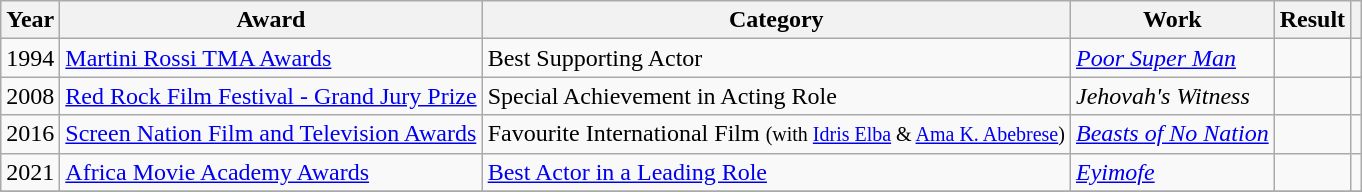<table class="wikitable sortable">
<tr>
<th>Year</th>
<th>Award</th>
<th>Category</th>
<th>Work</th>
<th>Result</th>
<th class="unsortable"></th>
</tr>
<tr>
<td>1994</td>
<td><a href='#'>Martini Rossi TMA Awards</a></td>
<td>Best Supporting Actor</td>
<td><em><a href='#'>Poor Super Man</a></em></td>
<td></td>
<td style = "text-align: center;"></td>
</tr>
<tr>
<td>2008</td>
<td><a href='#'>Red Rock Film Festival - Grand Jury Prize</a></td>
<td>Special Achievement in Acting Role</td>
<td><em>Jehovah's Witness</em></td>
<td></td>
<td style = "text-align: center;"></td>
</tr>
<tr>
<td>2016</td>
<td><a href='#'>Screen Nation Film and Television Awards</a></td>
<td>Favourite International Film <small>(with <a href='#'>Idris Elba</a> & <a href='#'>Ama K. Abebrese</a>)</small></td>
<td><em><a href='#'>Beasts of No Nation</a></em></td>
<td></td>
<td style = "text-align: center;"></td>
</tr>
<tr>
<td>2021</td>
<td><a href='#'>Africa Movie Academy Awards</a></td>
<td><a href='#'>Best Actor in a Leading Role</a></td>
<td><em><a href='#'>Eyimofe</a></em></td>
<td></td>
<td style = "text-align: center;"></td>
</tr>
<tr>
</tr>
</table>
